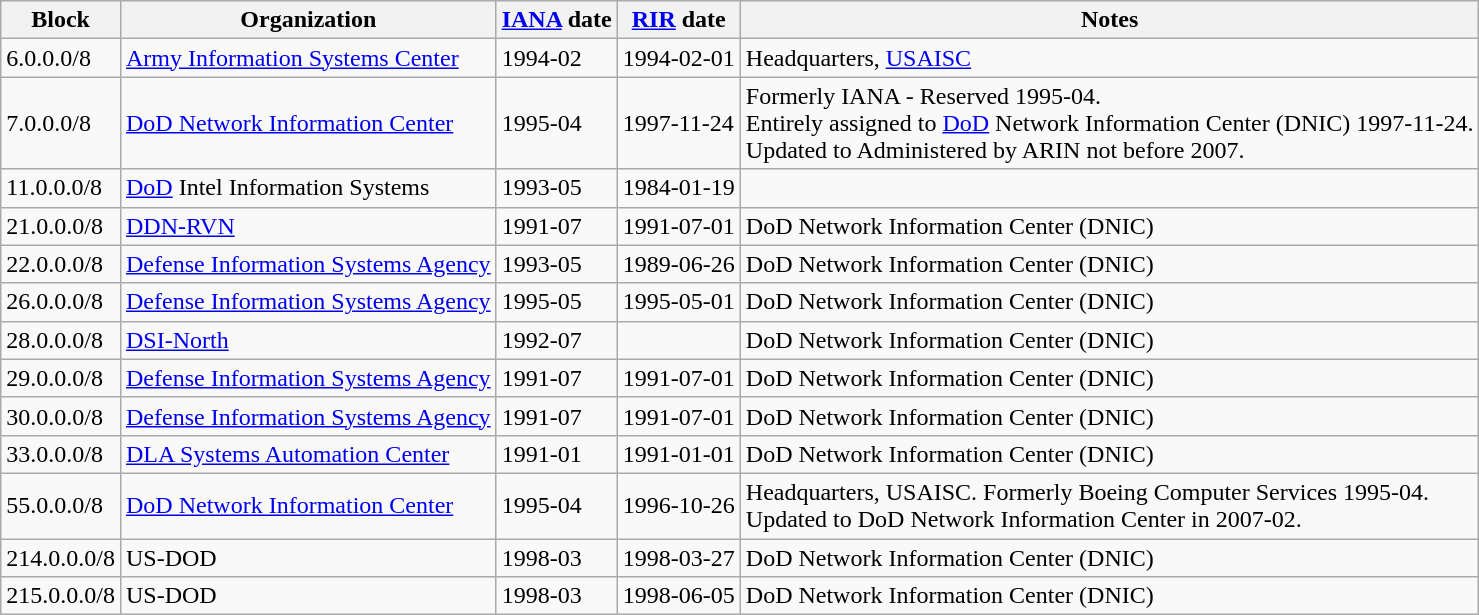<table class="wikitable sortable">
<tr>
<th>Block</th>
<th>Organization</th>
<th><a href='#'>IANA</a> date</th>
<th><a href='#'>RIR</a> date</th>
<th>Notes</th>
</tr>
<tr>
<td>6.0.0.0/8</td>
<td><a href='#'>Army Information Systems Center</a></td>
<td>1994-02</td>
<td>1994-02-01</td>
<td>Headquarters, <a href='#'>USAISC</a></td>
</tr>
<tr>
<td>7.0.0.0/8</td>
<td><a href='#'>DoD Network Information Center</a></td>
<td>1995-04</td>
<td>1997-11-24</td>
<td>Formerly IANA - Reserved 1995-04.<br>Entirely assigned to <a href='#'>DoD</a> Network Information Center (DNIC) 1997-11-24.<br>Updated to Administered by ARIN not before 2007.</td>
</tr>
<tr>
<td>11.0.0.0/8</td>
<td><a href='#'>DoD</a> Intel Information Systems</td>
<td>1993-05</td>
<td>1984-01-19</td>
<td></td>
</tr>
<tr>
<td>21.0.0.0/8</td>
<td><a href='#'>DDN-RVN</a></td>
<td>1991-07</td>
<td>1991-07-01</td>
<td>DoD Network Information Center (DNIC)</td>
</tr>
<tr>
<td>22.0.0.0/8</td>
<td><a href='#'>Defense Information Systems Agency</a></td>
<td>1993-05</td>
<td>1989-06-26</td>
<td>DoD Network Information Center (DNIC)</td>
</tr>
<tr>
<td>26.0.0.0/8</td>
<td><a href='#'>Defense Information Systems Agency</a></td>
<td>1995-05</td>
<td>1995-05-01</td>
<td>DoD Network Information Center (DNIC)</td>
</tr>
<tr>
<td>28.0.0.0/8</td>
<td><a href='#'>DSI-North</a></td>
<td>1992-07</td>
<td></td>
<td>DoD Network Information Center (DNIC)</td>
</tr>
<tr>
<td>29.0.0.0/8</td>
<td><a href='#'>Defense Information Systems Agency</a></td>
<td>1991-07</td>
<td>1991-07-01</td>
<td>DoD Network Information Center (DNIC)</td>
</tr>
<tr>
<td>30.0.0.0/8</td>
<td><a href='#'>Defense Information Systems Agency</a></td>
<td>1991-07</td>
<td>1991-07-01</td>
<td>DoD Network Information Center (DNIC)</td>
</tr>
<tr>
<td>33.0.0.0/8</td>
<td><a href='#'>DLA Systems Automation Center</a></td>
<td>1991-01</td>
<td>1991-01-01</td>
<td>DoD Network Information Center (DNIC)</td>
</tr>
<tr>
<td>55.0.0.0/8</td>
<td><a href='#'>DoD Network Information Center</a></td>
<td>1995-04</td>
<td>1996-10-26</td>
<td>Headquarters, USAISC. Formerly Boeing Computer Services 1995-04.<br>Updated to DoD Network Information Center in 2007-02.</td>
</tr>
<tr>
<td>214.0.0.0/8</td>
<td>US-DOD</td>
<td>1998-03</td>
<td>1998-03-27</td>
<td>DoD Network Information Center (DNIC)</td>
</tr>
<tr>
<td>215.0.0.0/8</td>
<td>US-DOD</td>
<td>1998-03</td>
<td>1998-06-05</td>
<td>DoD Network Information Center (DNIC)</td>
</tr>
</table>
